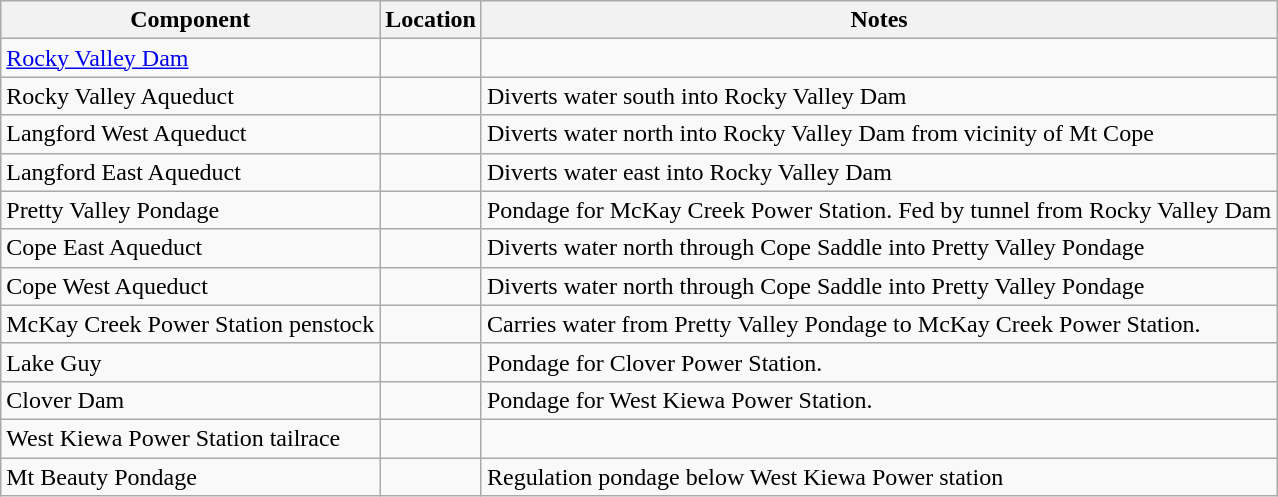<table class="wikitable" style="text-align: center">
<tr>
<th>Component</th>
<th>Location</th>
<th>Notes</th>
</tr>
<tr>
<td align="left"><a href='#'>Rocky Valley Dam</a></td>
<td></td>
<td></td>
</tr>
<tr>
<td align="left">Rocky Valley Aqueduct</td>
<td></td>
<td align="left">Diverts water south into Rocky Valley Dam</td>
</tr>
<tr>
<td align="left">Langford West Aqueduct</td>
<td></td>
<td align="left">Diverts water north into Rocky Valley Dam from vicinity of Mt Cope</td>
</tr>
<tr>
<td align="left">Langford East Aqueduct</td>
<td></td>
<td align="left">Diverts water east into Rocky Valley Dam</td>
</tr>
<tr>
<td align="left">Pretty Valley Pondage</td>
<td></td>
<td align="left">Pondage for McKay Creek Power Station. Fed by tunnel from Rocky Valley Dam</td>
</tr>
<tr>
<td align="left">Cope East Aqueduct</td>
<td></td>
<td align="left">Diverts water north through Cope Saddle into Pretty Valley Pondage</td>
</tr>
<tr>
<td align="left">Cope West Aqueduct</td>
<td></td>
<td align="left">Diverts water north through Cope Saddle into Pretty Valley Pondage</td>
</tr>
<tr>
<td align="left">McKay Creek Power Station penstock</td>
<td></td>
<td align="left">Carries water from Pretty Valley Pondage to McKay Creek Power Station.</td>
</tr>
<tr>
<td align="left">Lake Guy</td>
<td></td>
<td align="left">Pondage for Clover Power Station.</td>
</tr>
<tr>
<td align="left">Clover Dam</td>
<td></td>
<td align="left">Pondage for West Kiewa Power Station.</td>
</tr>
<tr>
<td align="left">West Kiewa Power Station tailrace</td>
<td></td>
<td></td>
</tr>
<tr>
<td align="left">Mt Beauty Pondage</td>
<td></td>
<td align="left">Regulation pondage below West Kiewa Power station</td>
</tr>
</table>
